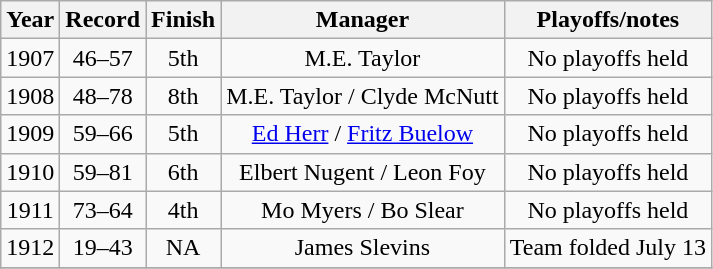<table class="wikitable">
<tr>
<th>Year</th>
<th>Record</th>
<th>Finish</th>
<th>Manager</th>
<th>Playoffs/notes</th>
</tr>
<tr align=center>
<td>1907</td>
<td>46–57</td>
<td>5th</td>
<td>M.E. Taylor</td>
<td>No playoffs held</td>
</tr>
<tr align=center>
<td>1908</td>
<td>48–78</td>
<td>8th</td>
<td>M.E. Taylor / Clyde McNutt</td>
<td>No playoffs held</td>
</tr>
<tr align=center>
<td>1909</td>
<td>59–66</td>
<td>5th</td>
<td><a href='#'>Ed Herr</a> / <a href='#'>Fritz Buelow</a></td>
<td>No playoffs held</td>
</tr>
<tr align=center>
<td>1910</td>
<td>59–81</td>
<td>6th</td>
<td>Elbert Nugent / Leon Foy</td>
<td>No playoffs held</td>
</tr>
<tr align=center>
<td>1911</td>
<td>73–64</td>
<td>4th</td>
<td>Mo Myers / Bo Slear</td>
<td>No playoffs held</td>
</tr>
<tr align=center>
<td>1912</td>
<td>19–43</td>
<td>NA</td>
<td>James Slevins</td>
<td>Team folded July 13</td>
</tr>
<tr align=center>
</tr>
</table>
